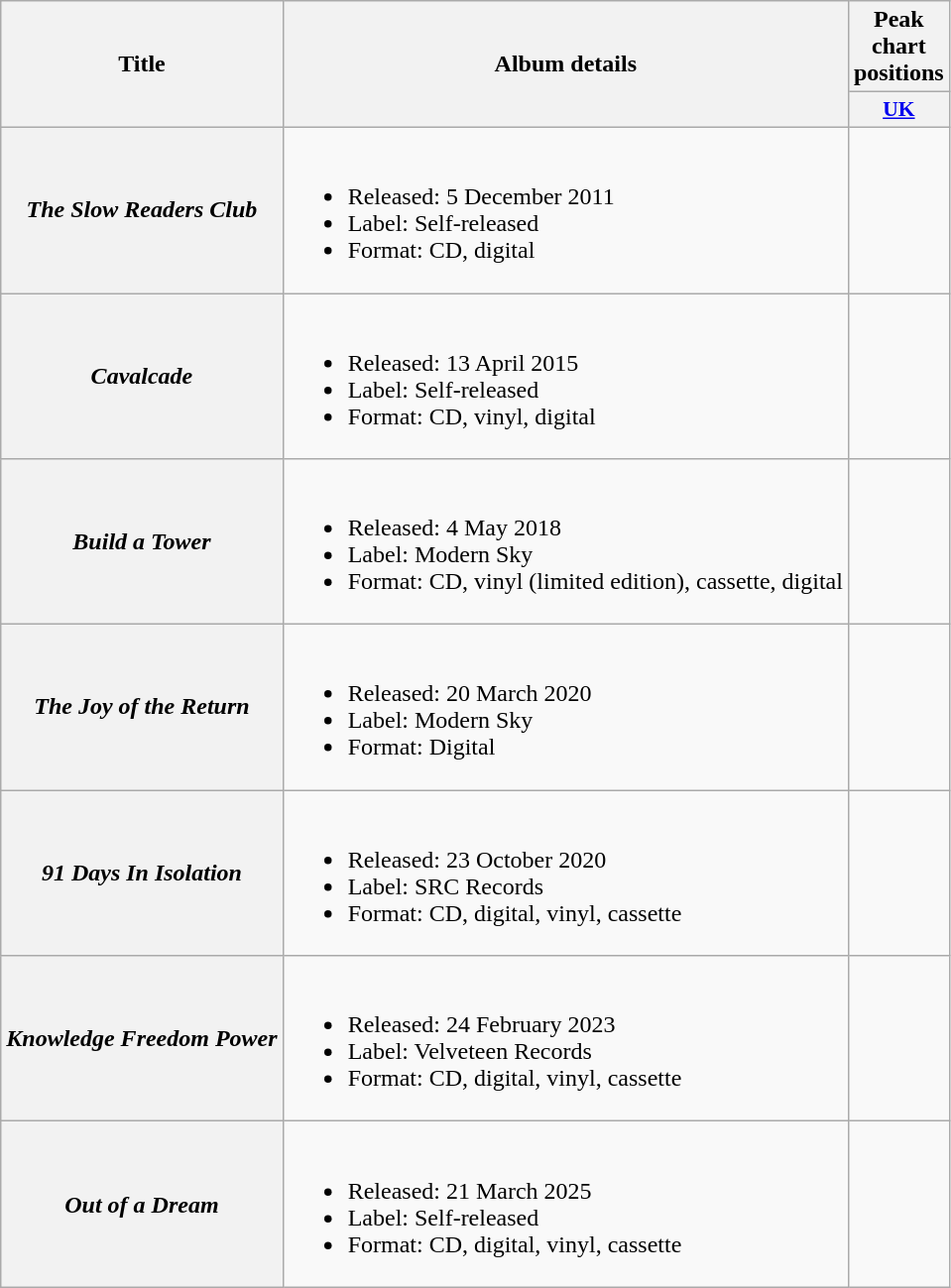<table class="wikitable plainrowheaders">
<tr>
<th rowspan="2">Title</th>
<th rowspan="2">Album details</th>
<th scope="col" colspan="1">Peak chart positions</th>
</tr>
<tr>
<th scope="col" style="width:2.5em;font-size:90%;"><a href='#'>UK</a><br></th>
</tr>
<tr>
<th scope="row"><em>The Slow Readers Club</em></th>
<td><br><ul><li>Released: 5 December 2011</li><li>Label: Self-released</li><li>Format: CD, digital</li></ul></td>
<td></td>
</tr>
<tr>
<th scope="row"><em>Cavalcade</em></th>
<td><br><ul><li>Released: 13 April 2015</li><li>Label: Self-released</li><li>Format: CD, vinyl, digital</li></ul></td>
<td></td>
</tr>
<tr>
<th scope="row"><em>Build a Tower</em></th>
<td><br><ul><li>Released: 4 May 2018</li><li>Label: Modern Sky</li><li>Format: CD, vinyl (limited edition), cassette, digital</li></ul></td>
<td></td>
</tr>
<tr>
<th scope="row"><em>The Joy of the Return</em></th>
<td><br><ul><li>Released: 20 March 2020</li><li>Label: Modern Sky</li><li>Format: Digital</li></ul></td>
<td></td>
</tr>
<tr>
<th scope="row"><em>91 Days In Isolation</em></th>
<td><br><ul><li>Released: 23 October 2020</li><li>Label: SRC Records</li><li>Format: CD, digital, vinyl, cassette</li></ul></td>
<td></td>
</tr>
<tr>
<th scope="row"><em>Knowledge Freedom Power</em></th>
<td><br><ul><li>Released: 24 February 2023</li><li>Label: Velveteen Records</li><li>Format: CD, digital, vinyl, cassette</li></ul></td>
<td></td>
</tr>
<tr>
<th scope="row"><em>Out of a Dream</em></th>
<td><br><ul><li>Released: 21 March 2025</li><li>Label: Self-released</li><li>Format: CD, digital, vinyl, cassette</li></ul></td>
<td></td>
</tr>
</table>
